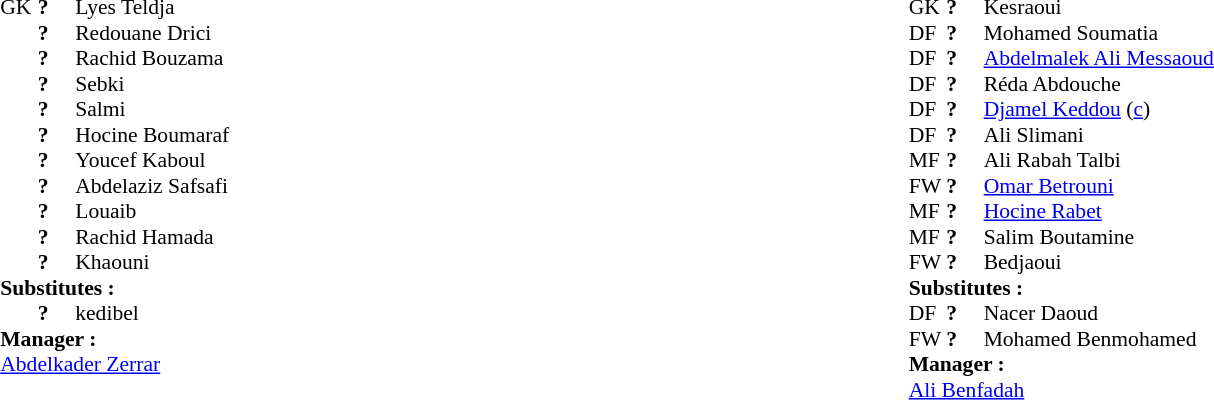<table width="100%">
<tr>
<td valign="top" width="50%"><br><table style="font-size: 90%" cellspacing="0" cellpadding="0" align="center">
<tr>
<th width="25"></th>
<th width="25"></th>
</tr>
<tr>
<td>GK</td>
<td><strong>?</strong></td>
<td> Lyes Teldja</td>
</tr>
<tr>
<td></td>
<td><strong>?</strong></td>
<td> Redouane Drici</td>
</tr>
<tr>
<td></td>
<td><strong>?</strong></td>
<td> Rachid Bouzama</td>
</tr>
<tr>
<td></td>
<td><strong>?</strong></td>
<td> Sebki</td>
</tr>
<tr>
<td></td>
<td><strong>?</strong></td>
<td> Salmi</td>
</tr>
<tr>
<td></td>
<td><strong>?</strong></td>
<td> Hocine Boumaraf</td>
</tr>
<tr>
<td></td>
<td><strong>?</strong></td>
<td> Youcef Kaboul</td>
</tr>
<tr>
<td></td>
<td><strong>?</strong></td>
<td> Abdelaziz Safsafi</td>
</tr>
<tr>
<td></td>
<td><strong>?</strong></td>
<td> Louaib</td>
</tr>
<tr>
<td></td>
<td><strong>?</strong></td>
<td> Rachid Hamada</td>
</tr>
<tr>
<td></td>
<td><strong>?</strong></td>
<td> Khaouni</td>
<td></td>
<td></td>
</tr>
<tr>
<td colspan=3><strong>Substitutes : </strong></td>
</tr>
<tr>
<td></td>
<td><strong>?</strong></td>
<td> kedibel</td>
<td></td>
<td></td>
</tr>
<tr>
<td colspan=3><strong>Manager :</strong></td>
</tr>
<tr>
<td colspan=4> <a href='#'>Abdelkader Zerrar</a></td>
</tr>
</table>
</td>
<td valign="top" width="50%"><br><table style="font-size: 90%" cellspacing="0" cellpadding="0"  align="center">
<tr>
<th width=25></th>
<th width=25></th>
</tr>
<tr>
<td>GK</td>
<td><strong>?</strong></td>
<td> Kesraoui</td>
</tr>
<tr>
<td>DF</td>
<td><strong>?</strong></td>
<td> Mohamed Soumatia</td>
</tr>
<tr>
<td>DF</td>
<td><strong>?</strong></td>
<td> <a href='#'>Abdelmalek Ali Messaoud</a></td>
</tr>
<tr>
<td>DF</td>
<td><strong>?</strong></td>
<td> Réda Abdouche</td>
<td></td>
<td></td>
</tr>
<tr>
<td>DF</td>
<td><strong>?</strong></td>
<td> <a href='#'>Djamel Keddou</a> (<a href='#'>c</a>)</td>
</tr>
<tr>
<td>DF</td>
<td><strong>?</strong></td>
<td> Ali Slimani</td>
</tr>
<tr>
<td>MF</td>
<td><strong>?</strong></td>
<td> Ali Rabah Talbi</td>
</tr>
<tr>
<td>FW</td>
<td><strong>?</strong></td>
<td> <a href='#'>Omar Betrouni</a></td>
</tr>
<tr>
<td>MF</td>
<td><strong>?</strong></td>
<td> <a href='#'>Hocine Rabet</a></td>
</tr>
<tr>
<td>MF</td>
<td><strong>?</strong></td>
<td> Salim Boutamine</td>
</tr>
<tr>
<td>FW</td>
<td><strong>?</strong></td>
<td> Bedjaoui</td>
<td></td>
<td></td>
</tr>
<tr>
<td colspan=3><strong>Substitutes : </strong></td>
</tr>
<tr>
<td>DF</td>
<td><strong>?</strong></td>
<td> Nacer Daoud</td>
<td></td>
<td></td>
</tr>
<tr>
<td>FW</td>
<td><strong>?</strong></td>
<td> Mohamed Benmohamed</td>
<td></td>
<td></td>
</tr>
<tr>
<td colspan=3><strong>Manager :</strong></td>
</tr>
<tr>
<td colspan=4> <a href='#'>Ali Benfadah</a></td>
</tr>
</table>
</td>
</tr>
</table>
